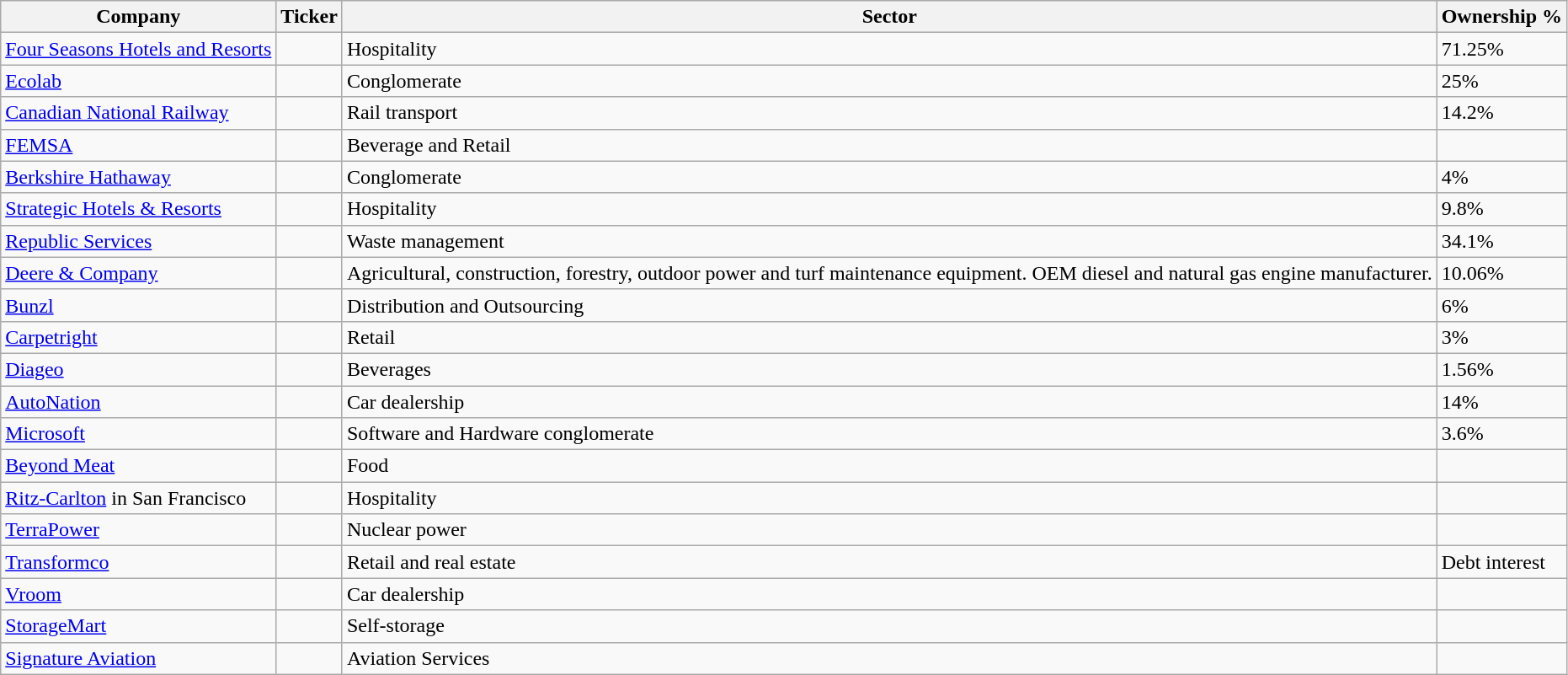<table class="wikitable sortable">
<tr>
<th>Company</th>
<th>Ticker</th>
<th>Sector</th>
<th>Ownership %</th>
</tr>
<tr>
<td><a href='#'>Four Seasons Hotels and Resorts</a></td>
<td></td>
<td>Hospitality</td>
<td>71.25%</td>
</tr>
<tr>
<td><a href='#'>Ecolab</a></td>
<td></td>
<td>Conglomerate</td>
<td>25%</td>
</tr>
<tr>
<td><a href='#'>Canadian National Railway</a></td>
<td></td>
<td>Rail transport</td>
<td>14.2%</td>
</tr>
<tr>
<td><a href='#'>FEMSA</a></td>
<td></td>
<td>Beverage and Retail</td>
<td></td>
</tr>
<tr>
<td><a href='#'>Berkshire Hathaway</a></td>
<td></td>
<td>Conglomerate</td>
<td>4%</td>
</tr>
<tr>
<td><a href='#'>Strategic Hotels & Resorts</a></td>
<td></td>
<td>Hospitality</td>
<td>9.8%</td>
</tr>
<tr>
<td><a href='#'>Republic Services</a></td>
<td></td>
<td>Waste management</td>
<td>34.1%</td>
</tr>
<tr>
<td><a href='#'>Deere & Company</a></td>
<td></td>
<td>Agricultural, construction, forestry, outdoor power and turf maintenance equipment. OEM diesel and natural gas engine manufacturer.</td>
<td>10.06%</td>
</tr>
<tr>
<td><a href='#'>Bunzl</a></td>
<td></td>
<td>Distribution and Outsourcing</td>
<td>6%</td>
</tr>
<tr>
<td><a href='#'>Carpetright</a></td>
<td></td>
<td>Retail</td>
<td>3%</td>
</tr>
<tr>
<td><a href='#'>Diageo</a></td>
<td></td>
<td>Beverages</td>
<td>1.56%</td>
</tr>
<tr>
<td><a href='#'>AutoNation</a></td>
<td></td>
<td>Car dealership</td>
<td>14%</td>
</tr>
<tr>
<td><a href='#'>Microsoft</a></td>
<td></td>
<td>Software and Hardware conglomerate</td>
<td>3.6%</td>
</tr>
<tr>
<td><a href='#'>Beyond Meat</a></td>
<td></td>
<td>Food</td>
<td></td>
</tr>
<tr>
<td><a href='#'>Ritz-Carlton</a> in San Francisco</td>
<td></td>
<td>Hospitality</td>
<td></td>
</tr>
<tr>
<td><a href='#'>TerraPower</a></td>
<td></td>
<td>Nuclear power</td>
<td></td>
</tr>
<tr>
<td><a href='#'>Transformco</a></td>
<td></td>
<td>Retail and real estate</td>
<td>Debt interest</td>
</tr>
<tr>
<td><a href='#'>Vroom</a></td>
<td></td>
<td>Car dealership</td>
<td></td>
</tr>
<tr>
<td><a href='#'>StorageMart</a></td>
<td></td>
<td>Self-storage</td>
<td></td>
</tr>
<tr>
<td><a href='#'>Signature Aviation</a></td>
<td></td>
<td>Aviation Services</td>
<td></td>
</tr>
</table>
